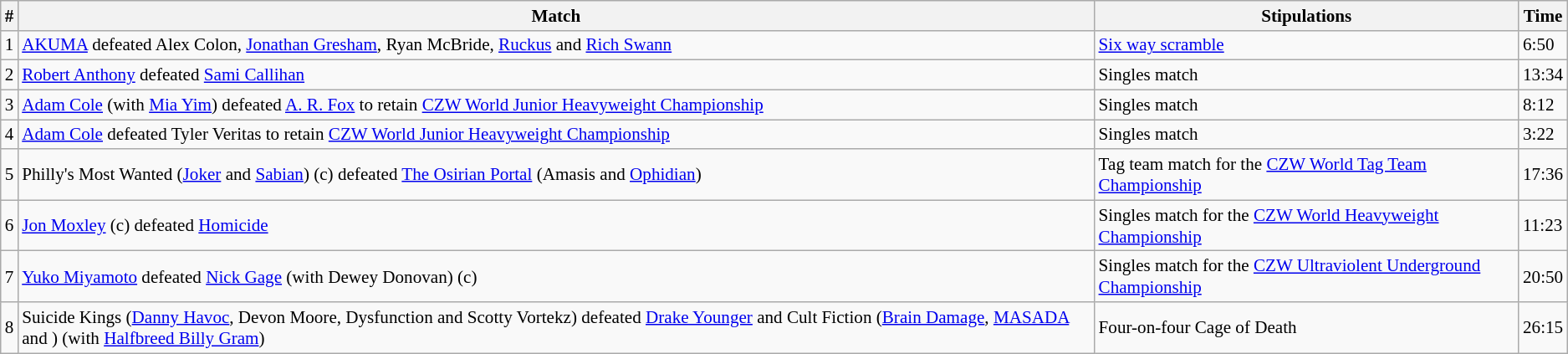<table class="wikitable" style="font-size:88%; text-align:left;">
<tr>
<th>#</th>
<th>Match</th>
<th>Stipulations</th>
<th>Time</th>
</tr>
<tr>
<td>1</td>
<td><a href='#'>AKUMA</a> defeated Alex Colon, <a href='#'>Jonathan Gresham</a>, Ryan McBride, <a href='#'>Ruckus</a> and <a href='#'>Rich Swann</a></td>
<td><a href='#'>Six way scramble</a></td>
<td>6:50</td>
</tr>
<tr>
<td>2</td>
<td><a href='#'>Robert Anthony</a> defeated <a href='#'>Sami Callihan</a></td>
<td>Singles match</td>
<td>13:34</td>
</tr>
<tr>
<td>3</td>
<td><a href='#'>Adam Cole</a> (with <a href='#'>Mia Yim</a>) defeated <a href='#'>A. R. Fox</a> to retain <a href='#'>CZW World Junior Heavyweight Championship</a></td>
<td>Singles match</td>
<td>8:12</td>
</tr>
<tr>
<td>4</td>
<td><a href='#'>Adam Cole</a> defeated Tyler Veritas to retain <a href='#'>CZW World Junior Heavyweight Championship</a></td>
<td>Singles match</td>
<td>3:22</td>
</tr>
<tr>
<td>5</td>
<td>Philly's Most Wanted (<a href='#'>Joker</a> and <a href='#'>Sabian</a>) (c) defeated <a href='#'>The Osirian Portal</a> (Amasis and <a href='#'>Ophidian</a>)</td>
<td>Tag team match for the <a href='#'>CZW World Tag Team Championship</a></td>
<td>17:36</td>
</tr>
<tr>
<td>6</td>
<td><a href='#'>Jon Moxley</a> (c) defeated <a href='#'>Homicide</a></td>
<td>Singles match for the <a href='#'>CZW World Heavyweight Championship</a></td>
<td>11:23</td>
</tr>
<tr>
<td>7</td>
<td><a href='#'>Yuko Miyamoto</a> defeated <a href='#'>Nick Gage</a> (with Dewey Donovan) (c)</td>
<td>Singles match for the <a href='#'>CZW Ultraviolent Underground Championship</a></td>
<td>20:50</td>
</tr>
<tr>
<td>8</td>
<td>Suicide Kings (<a href='#'>Danny Havoc</a>, Devon Moore, Dysfunction and Scotty Vortekz) defeated <a href='#'>Drake Younger</a> and Cult Fiction (<a href='#'>Brain Damage</a>, <a href='#'>MASADA</a> and ) (with <a href='#'>Halfbreed Billy Gram</a>)</td>
<td>Four-on-four Cage of Death</td>
<td>26:15</td>
</tr>
</table>
